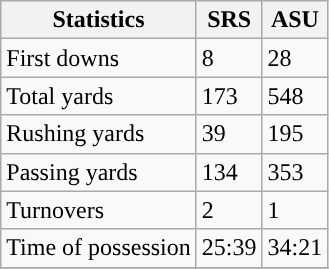<table class="wikitable" style="float: left;">
<tr>
<th>Statistics</th>
<th>SRS</th>
<th>ASU</th>
</tr>
<tr>
<td>First downs</td>
<td>8</td>
<td>28</td>
</tr>
<tr>
<td>Total yards</td>
<td>173</td>
<td>548</td>
</tr>
<tr>
<td>Rushing yards</td>
<td>39</td>
<td>195</td>
</tr>
<tr>
<td>Passing yards</td>
<td>134</td>
<td>353</td>
</tr>
<tr>
<td>Turnovers</td>
<td>2</td>
<td>1</td>
</tr>
<tr>
<td>Time of possession</td>
<td>25:39</td>
<td>34:21</td>
</tr>
<tr>
</tr>
</table>
